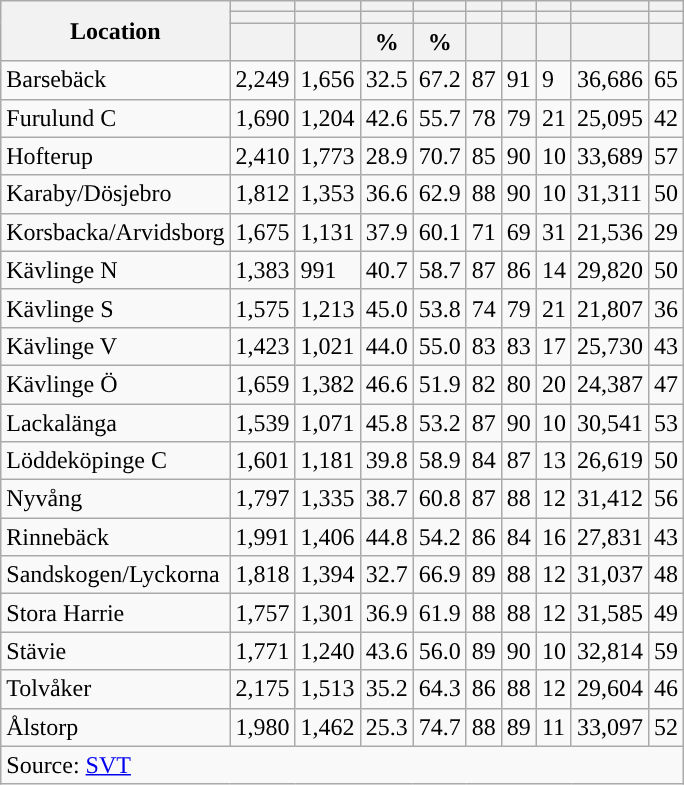<table role="presentation" class="wikitable sortable mw-collapsible">
<tr>
<th rowspan="3">Location</th>
<th></th>
<th></th>
<th></th>
<th></th>
<th></th>
<th></th>
<th></th>
<th></th>
<th></th>
</tr>
<tr>
<th></th>
<th></th>
<th style="background:"></th>
<th style="background:"></th>
<th></th>
<th></th>
<th></th>
<th></th>
<th></th>
</tr>
<tr>
<th data-sort-type="number"></th>
<th data-sort-type="number"></th>
<th data-sort-type="number">%</th>
<th data-sort-type="number">%</th>
<th data-sort-type="number"></th>
<th data-sort-type="number"></th>
<th data-sort-type="number"></th>
<th data-sort-type="number"></th>
<th data-sort-type="number"></th>
</tr>
<tr>
<td align="left">Barsebäck</td>
<td>2,249</td>
<td>1,656</td>
<td>32.5</td>
<td>67.2</td>
<td>87</td>
<td>91</td>
<td>9</td>
<td>36,686</td>
<td>65</td>
</tr>
<tr>
<td align="left">Furulund C</td>
<td>1,690</td>
<td>1,204</td>
<td>42.6</td>
<td>55.7</td>
<td>78</td>
<td>79</td>
<td>21</td>
<td>25,095</td>
<td>42</td>
</tr>
<tr>
<td align="left">Hofterup</td>
<td>2,410</td>
<td>1,773</td>
<td>28.9</td>
<td>70.7</td>
<td>85</td>
<td>90</td>
<td>10</td>
<td>33,689</td>
<td>57</td>
</tr>
<tr>
<td align="left">Karaby/Dösjebro</td>
<td>1,812</td>
<td>1,353</td>
<td>36.6</td>
<td>62.9</td>
<td>88</td>
<td>90</td>
<td>10</td>
<td>31,311</td>
<td>50</td>
</tr>
<tr>
<td align="left">Korsbacka/Arvidsborg</td>
<td>1,675</td>
<td>1,131</td>
<td>37.9</td>
<td>60.1</td>
<td>71</td>
<td>69</td>
<td>31</td>
<td>21,536</td>
<td>29</td>
</tr>
<tr>
<td align="left">Kävlinge N</td>
<td>1,383</td>
<td>991</td>
<td>40.7</td>
<td>58.7</td>
<td>87</td>
<td>86</td>
<td>14</td>
<td>29,820</td>
<td>50</td>
</tr>
<tr>
<td align="left">Kävlinge S</td>
<td>1,575</td>
<td>1,213</td>
<td>45.0</td>
<td>53.8</td>
<td>74</td>
<td>79</td>
<td>21</td>
<td>21,807</td>
<td>36</td>
</tr>
<tr>
<td align="left">Kävlinge V</td>
<td>1,423</td>
<td>1,021</td>
<td>44.0</td>
<td>55.0</td>
<td>83</td>
<td>83</td>
<td>17</td>
<td>25,730</td>
<td>43</td>
</tr>
<tr>
<td align="left">Kävlinge Ö</td>
<td>1,659</td>
<td>1,382</td>
<td>46.6</td>
<td>51.9</td>
<td>82</td>
<td>80</td>
<td>20</td>
<td>24,387</td>
<td>47</td>
</tr>
<tr>
<td align="left">Lackalänga</td>
<td>1,539</td>
<td>1,071</td>
<td>45.8</td>
<td>53.2</td>
<td>87</td>
<td>90</td>
<td>10</td>
<td>30,541</td>
<td>53</td>
</tr>
<tr>
<td align="left">Löddeköpinge C</td>
<td>1,601</td>
<td>1,181</td>
<td>39.8</td>
<td>58.9</td>
<td>84</td>
<td>87</td>
<td>13</td>
<td>26,619</td>
<td>50</td>
</tr>
<tr>
<td align="left">Nyvång</td>
<td>1,797</td>
<td>1,335</td>
<td>38.7</td>
<td>60.8</td>
<td>87</td>
<td>88</td>
<td>12</td>
<td>31,412</td>
<td>56</td>
</tr>
<tr>
<td align="left">Rinnebäck</td>
<td>1,991</td>
<td>1,406</td>
<td>44.8</td>
<td>54.2</td>
<td>86</td>
<td>84</td>
<td>16</td>
<td>27,831</td>
<td>43</td>
</tr>
<tr>
<td align="left">Sandskogen/Lyckorna</td>
<td>1,818</td>
<td>1,394</td>
<td>32.7</td>
<td>66.9</td>
<td>89</td>
<td>88</td>
<td>12</td>
<td>31,037</td>
<td>48</td>
</tr>
<tr>
<td align="left">Stora Harrie</td>
<td>1,757</td>
<td>1,301</td>
<td>36.9</td>
<td>61.9</td>
<td>88</td>
<td>88</td>
<td>12</td>
<td>31,585</td>
<td>49</td>
</tr>
<tr>
<td align="left">Stävie</td>
<td>1,771</td>
<td>1,240</td>
<td>43.6</td>
<td>56.0</td>
<td>89</td>
<td>90</td>
<td>10</td>
<td>32,814</td>
<td>59</td>
</tr>
<tr>
<td align="left">Tolvåker</td>
<td>2,175</td>
<td>1,513</td>
<td>35.2</td>
<td>64.3</td>
<td>86</td>
<td>88</td>
<td>12</td>
<td>29,604</td>
<td>46</td>
</tr>
<tr>
<td align="left">Ålstorp</td>
<td>1,980</td>
<td>1,462</td>
<td>25.3</td>
<td>74.7</td>
<td>88</td>
<td>89</td>
<td>11</td>
<td>33,097</td>
<td>52</td>
</tr>
<tr>
<td colspan="10" align="left">Source: <a href='#'>SVT</a></td>
</tr>
</table>
